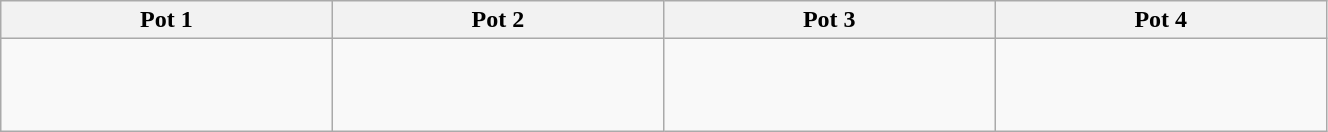<table class="wikitable centre" style="width:70%">
<tr>
<th width="25%">Pot 1</th>
<th width="25%">Pot 2</th>
<th width="25%">Pot 3</th>
<th width="25%">Pot 4</th>
</tr>
<tr>
<td> <br> <br><br></td>
<td><br><br><br></td>
<td><br><br><br></td>
<td><br><br><br></td>
</tr>
</table>
